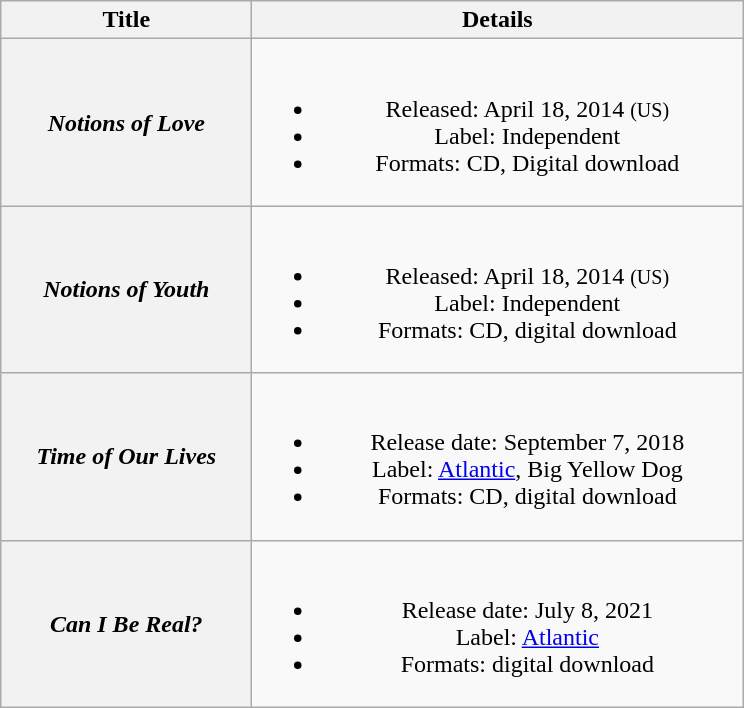<table class="wikitable plainrowheaders" style="text-align:center">
<tr>
<th scope="col" style="width:10em">Title</th>
<th scope="col" style="width:20em">Details</th>
</tr>
<tr>
<th scope="row"><em>Notions of Love</em></th>
<td><br><ul><li>Released: April 18, 2014 <small>(US)</small></li><li>Label: Independent</li><li>Formats: CD, Digital download</li></ul></td>
</tr>
<tr>
<th scope="row"><em>Notions of Youth</em></th>
<td><br><ul><li>Released: April 18, 2014 <small>(US)</small></li><li>Label: Independent</li><li>Formats: CD, digital download</li></ul></td>
</tr>
<tr>
<th scope="row"><em>Time of Our Lives</em></th>
<td><br><ul><li>Release date: September 7, 2018</li><li>Label: <a href='#'>Atlantic</a>, Big Yellow Dog</li><li>Formats: CD, digital download</li></ul></td>
</tr>
<tr>
<th scope="row"><em>Can I Be Real?</em></th>
<td><br><ul><li>Release date: July 8, 2021</li><li>Label: <a href='#'>Atlantic</a></li><li>Formats: digital download</li></ul></td>
</tr>
</table>
